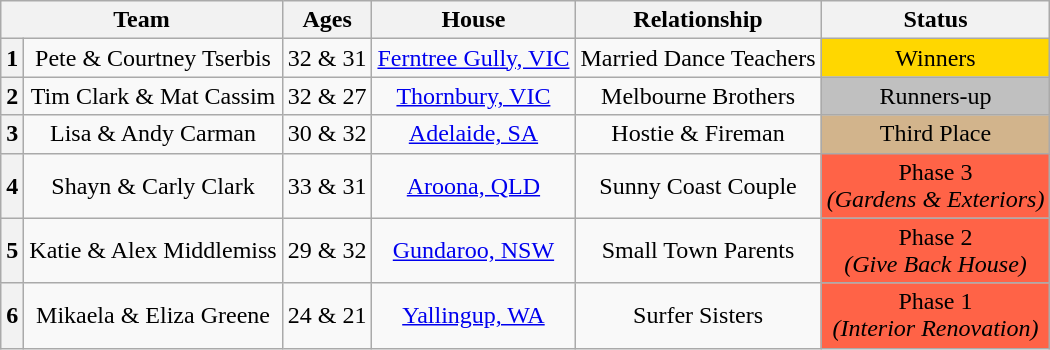<table class="wikitable" style="text-align: center;">
<tr valign="top">
<th colspan="2">Team</th>
<th>Ages</th>
<th>House</th>
<th>Relationship</th>
<th>Status</th>
</tr>
<tr>
<th>1</th>
<td>Pete & Courtney Tserbis</td>
<td>32 & 31</td>
<td><a href='#'>Ferntree Gully, VIC</a></td>
<td>Married Dance Teachers</td>
<td bgcolor="Gold">Winners</td>
</tr>
<tr>
<th>2</th>
<td>Tim Clark & Mat Cassim</td>
<td>32 & 27</td>
<td><a href='#'>Thornbury, VIC</a></td>
<td>Melbourne  Brothers</td>
<td bgcolor="Silver">Runners-up</td>
</tr>
<tr>
<th>3</th>
<td>Lisa & Andy Carman</td>
<td>30 & 32</td>
<td><a href='#'>Adelaide, SA</a></td>
<td>Hostie & Fireman</td>
<td bgcolor="tan">Third Place</td>
</tr>
<tr>
<th>4</th>
<td>Shayn & Carly Clark</td>
<td>33 & 31</td>
<td><a href='#'>Aroona, QLD</a></td>
<td>Sunny Coast Couple</td>
<td bgcolor="tomato">Phase 3<br><em>(Gardens & Exteriors)</em></td>
</tr>
<tr>
<th>5</th>
<td>Katie & Alex Middlemiss</td>
<td>29 & 32</td>
<td><a href='#'>Gundaroo, NSW</a></td>
<td>Small Town Parents</td>
<td bgcolor="tomato">Phase 2<br><em>(Give Back House)</em></td>
</tr>
<tr>
<th>6</th>
<td>Mikaela & Eliza Greene</td>
<td>24 & 21</td>
<td><a href='#'>Yallingup, WA</a></td>
<td>Surfer Sisters</td>
<td bgcolor="tomato">Phase 1<br><em>(Interior Renovation)</em></td>
</tr>
</table>
